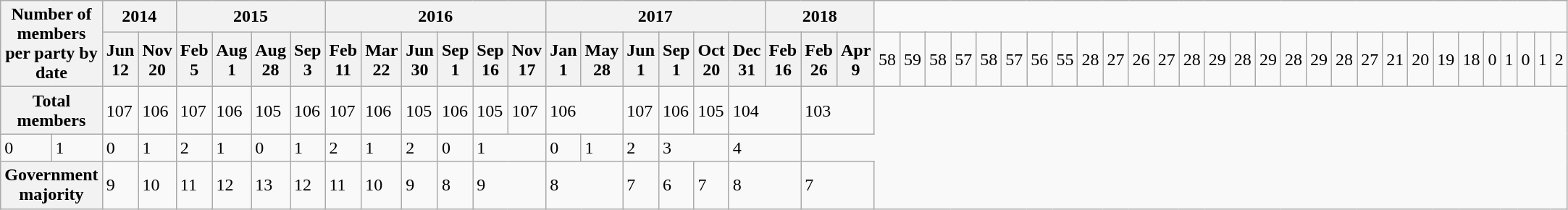<table class="wikitable">
<tr>
<th colspan=2 rowspan=2>Number of members<br>per party by date</th>
<th colspan=2>2014</th>
<th colspan=4>2015</th>
<th colspan=6>2016</th>
<th colspan=6>2017</th>
<th colspan=3>2018</th>
</tr>
<tr>
<th>Jun 12</th>
<th>Nov 20</th>
<th>Feb 5</th>
<th>Aug 1</th>
<th>Aug 28</th>
<th>Sep 3</th>
<th>Feb 11</th>
<th>Mar 22</th>
<th>Jun 30</th>
<th>Sep 1</th>
<th>Sep 16</th>
<th>Nov 17</th>
<th>Jan 1</th>
<th>May 28</th>
<th>Jun 1</th>
<th>Sep 1</th>
<th>Oct 20</th>
<th>Dec 31</th>
<th>Feb 16</th>
<th>Feb 26</th>
<th>Apr 9<br></th>
<td colspan=2>58</td>
<td colspan=5>59</td>
<td colspan=1>58</td>
<td colspan=3>57</td>
<td colspan=1>58</td>
<td colspan=3>57</td>
<td colspan=4>56</td>
<td colspan=2>55<br></td>
<td colspan=3>28</td>
<td colspan=1>27</td>
<td colspan=1>26</td>
<td colspan=1>27</td>
<td colspan=3>28</td>
<td colspan=1>29</td>
<td colspan=1>28</td>
<td colspan=2>29</td>
<td colspan=1>28</td>
<td colspan=4>29</td>
<td colspan=2>28</td>
<td>27<br></td>
<td>21</td>
<td colspan=15>20</td>
<td colspan=1>19</td>
<td colspan=4>18<br></td>
<td colspan=13>0</td>
<td colspan=8>1<br></td>
<td colspan=18>0</td>
<td colspan=2>1</td>
<td>2</td>
</tr>
<tr>
<th colspan=2>Total members</th>
<td>107</td>
<td>106</td>
<td>107</td>
<td>106</td>
<td>105</td>
<td>106</td>
<td>107</td>
<td>106</td>
<td>105</td>
<td>106</td>
<td>105</td>
<td>107</td>
<td colspan="2">106</td>
<td>107</td>
<td>106</td>
<td>105</td>
<td colspan="2">104</td>
<td colspan="2">103</td>
</tr>
<tr>
<td>0</td>
<td>1</td>
<td>0</td>
<td>1</td>
<td>2</td>
<td>1</td>
<td>0</td>
<td>1</td>
<td>2</td>
<td>1</td>
<td>2</td>
<td>0</td>
<td colspan=2>1</td>
<td>0</td>
<td>1</td>
<td>2</td>
<td colspan="2">3</td>
<td colspan="2">4</td>
</tr>
<tr>
<th colspan=2>Government majority</th>
<td colspan=1>9</td>
<td colspan=1>10</td>
<td colspan=1>11</td>
<td colspan=1>12</td>
<td colspan=1>13</td>
<td colspan=1>12</td>
<td colspan=1>11</td>
<td colspan=1>10</td>
<td colspan=1>9</td>
<td colspan=1>8</td>
<td colspan=2>9</td>
<td colspan=2>8</td>
<td colspan=1>7</td>
<td colspan=1>6</td>
<td colspan=1>7</td>
<td colspan=2>8</td>
<td colspan=2>7</td>
</tr>
</table>
